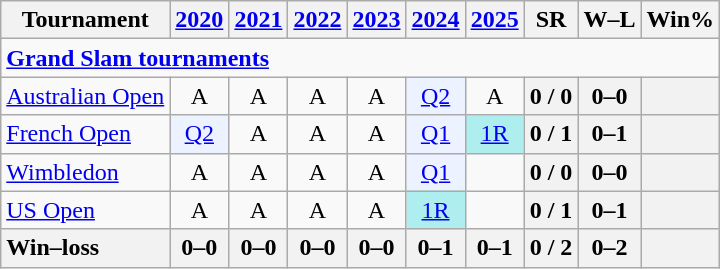<table class=wikitable style=text-align:center>
<tr>
<th>Tournament</th>
<th><a href='#'>2020</a></th>
<th><a href='#'>2021</a></th>
<th><a href='#'>2022</a></th>
<th><a href='#'>2023</a></th>
<th><a href='#'>2024</a></th>
<th><a href='#'>2025</a></th>
<th>SR</th>
<th>W–L</th>
<th>Win%</th>
</tr>
<tr>
<td colspan="11" style="text-align:left"><a href='#'><strong>Grand Slam tournaments</strong></a></td>
</tr>
<tr>
<td align=left><a href='#'>Australian Open</a></td>
<td>A</td>
<td>A</td>
<td>A</td>
<td>A</td>
<td bgcolor=ecf2ff><a href='#'>Q2</a></td>
<td>A</td>
<th>0 / 0</th>
<th>0–0</th>
<th></th>
</tr>
<tr>
<td align=left><a href='#'>French Open</a></td>
<td bgcolor=ecf2ff><a href='#'>Q2</a></td>
<td>A</td>
<td>A</td>
<td>A</td>
<td bgcolor=ecf2ff><a href='#'>Q1</a></td>
<td bgcolor=afeeee><a href='#'>1R</a></td>
<th>0 / 1</th>
<th>0–1</th>
<th></th>
</tr>
<tr>
<td align=left><a href='#'>Wimbledon</a></td>
<td>A</td>
<td>A</td>
<td>A</td>
<td>A</td>
<td bgcolor=ecf2ff><a href='#'>Q1</a></td>
<td></td>
<th>0 / 0</th>
<th>0–0</th>
<th></th>
</tr>
<tr>
<td align=left><a href='#'>US Open</a></td>
<td>A</td>
<td>A</td>
<td>A</td>
<td>A</td>
<td bgcolor=afeeee><a href='#'>1R</a></td>
<td></td>
<th>0 / 1</th>
<th>0–1</th>
<th></th>
</tr>
<tr>
<th style=text-align:left><strong>Win–loss</strong></th>
<th>0–0</th>
<th>0–0</th>
<th>0–0</th>
<th>0–0</th>
<th>0–1</th>
<th>0–1</th>
<th>0 / 2</th>
<th>0–2</th>
<th></th>
</tr>
</table>
